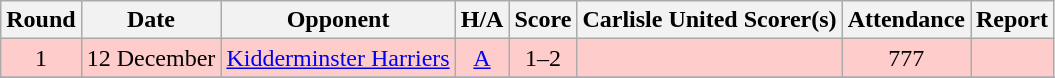<table class="wikitable" style="text-align:center">
<tr>
<th>Round</th>
<th>Date</th>
<th>Opponent</th>
<th>H/A</th>
<th>Score</th>
<th>Carlisle United Scorer(s)</th>
<th>Attendance</th>
<th>Report</th>
</tr>
<tr bgcolor=#FFCCCC>
<td>1</td>
<td align=left>12 December</td>
<td align=left><a href='#'>Kidderminster Harriers</a></td>
<td><a href='#'>A</a></td>
<td>1–2</td>
<td align=left></td>
<td>777</td>
<td></td>
</tr>
<tr>
</tr>
</table>
